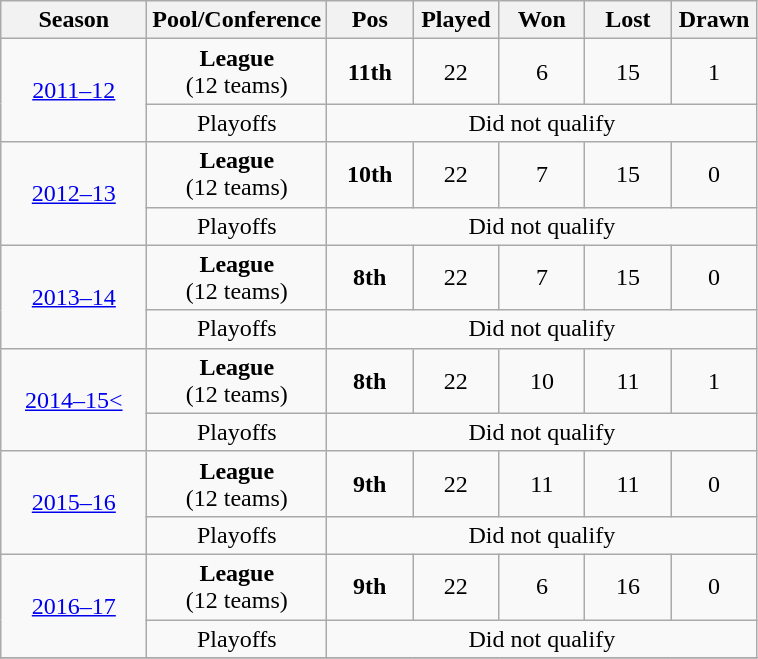<table class="wikitable" style="text-align:center">
<tr>
<th width="90">Season</th>
<th width="80">Pool/Conference</th>
<th width="50">Pos</th>
<th width="50">Played</th>
<th width="50">Won</th>
<th width="50">Lost</th>
<th width="50">Drawn</th>
</tr>
<tr>
<td rowspan="2"><a href='#'>2011–12</a></td>
<td><strong>League</strong><br>(12 teams)</td>
<td><strong>11th</strong></td>
<td>22</td>
<td>6</td>
<td>15</td>
<td>1</td>
</tr>
<tr>
<td>Playoffs</td>
<td colspan="8">Did not qualify</td>
</tr>
<tr>
<td rowspan="2"><a href='#'>2012–13</a></td>
<td><strong>League</strong><br>(12 teams)</td>
<td><strong>10th</strong></td>
<td>22</td>
<td>7</td>
<td>15</td>
<td>0</td>
</tr>
<tr>
<td>Playoffs</td>
<td colspan="8">Did not qualify</td>
</tr>
<tr>
<td rowspan="2"><a href='#'>2013–14</a></td>
<td><strong>League</strong><br>(12 teams)</td>
<td><strong>8th</strong></td>
<td>22</td>
<td>7</td>
<td>15</td>
<td>0</td>
</tr>
<tr>
<td>Playoffs</td>
<td colspan="8">Did not qualify</td>
</tr>
<tr>
<td rowspan="2"><a href='#'>2014–15<</a></td>
<td><strong>League</strong><br>(12 teams)</td>
<td><strong>8th</strong></td>
<td>22</td>
<td>10</td>
<td>11</td>
<td>1</td>
</tr>
<tr>
<td>Playoffs</td>
<td colspan="8">Did not qualify</td>
</tr>
<tr>
<td rowspan="2"><a href='#'>2015–16</a></td>
<td><strong>League</strong><br>(12 teams)</td>
<td><strong>9th</strong></td>
<td>22</td>
<td>11</td>
<td>11</td>
<td>0</td>
</tr>
<tr>
<td>Playoffs</td>
<td colspan="8">Did not qualify</td>
</tr>
<tr>
<td rowspan="2"><a href='#'>2016–17</a></td>
<td><strong>League</strong><br>(12 teams)</td>
<td><strong>9th</strong></td>
<td>22</td>
<td>6</td>
<td>16</td>
<td>0</td>
</tr>
<tr>
<td>Playoffs</td>
<td colspan="8">Did not qualify</td>
</tr>
<tr>
</tr>
</table>
